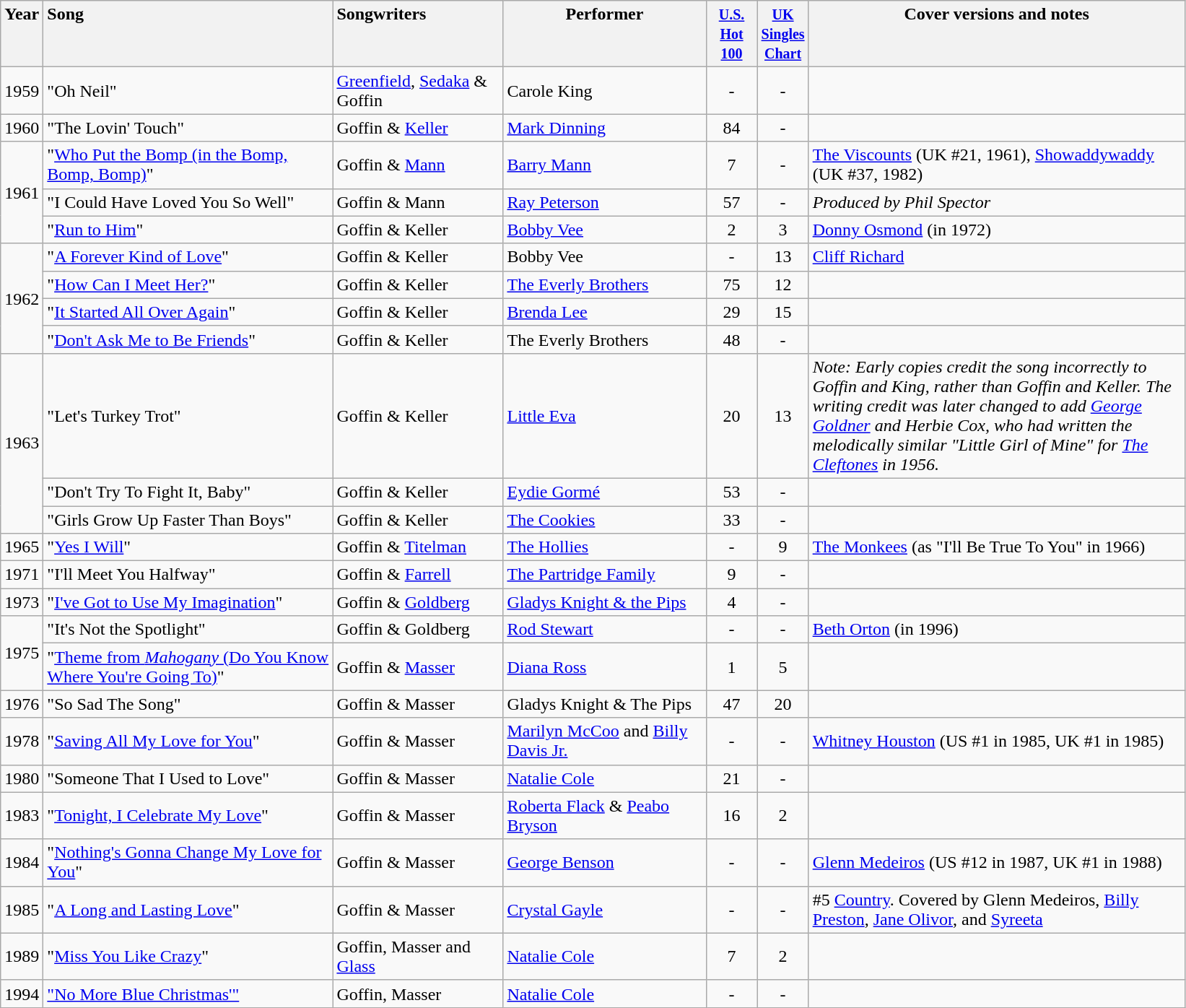<table class="wikitable">
<tr>
<th style="vertical-align:top; text-align:center; width:30px;">Year</th>
<th style="vertical-align:top; text-align:left; width:260px;">Song</th>
<th style="vertical-align:top; text-align:left; width:150px;">Songwriters</th>
<th style="vertical-align:top; text-align:center; width:180px;">Performer</th>
<th style="vertical-align:top; text-align:center; width:40px;"><small><a href='#'>U.S. Hot 100</a></small></th>
<th style="vertical-align:top; text-align:center; width:40px;"><small><a href='#'>UK Singles Chart</a></small></th>
<th style="vertical-align:top; text-align:center; width:340px;">Cover versions and notes</th>
</tr>
<tr>
<td>1959</td>
<td>"Oh Neil"</td>
<td><a href='#'>Greenfield</a>, <a href='#'>Sedaka</a> & Goffin</td>
<td>Carole King</td>
<td style="text-align:center;">-</td>
<td style="text-align:center;">-</td>
<td></td>
</tr>
<tr>
<td>1960</td>
<td>"The Lovin' Touch"</td>
<td>Goffin & <a href='#'>Keller</a></td>
<td><a href='#'>Mark Dinning</a></td>
<td style="text-align:center;">84</td>
<td style="text-align:center;">-</td>
<td></td>
</tr>
<tr>
<td rowspan="3">1961</td>
<td>"<a href='#'>Who Put the Bomp (in the Bomp, Bomp, Bomp)</a>"</td>
<td>Goffin & <a href='#'>Mann</a></td>
<td><a href='#'>Barry Mann</a></td>
<td style="text-align:center;">7</td>
<td style="text-align:center;">-</td>
<td><a href='#'>The Viscounts</a> (UK #21, 1961), <a href='#'>Showaddywaddy</a> (UK #37, 1982)</td>
</tr>
<tr>
<td>"I Could Have Loved You So Well"</td>
<td>Goffin & Mann</td>
<td><a href='#'>Ray Peterson</a></td>
<td style="text-align:center;">57</td>
<td style="text-align:center;">-</td>
<td><em>Produced by Phil Spector</em></td>
</tr>
<tr>
<td>"<a href='#'>Run to Him</a>"</td>
<td>Goffin & Keller</td>
<td><a href='#'>Bobby Vee</a></td>
<td style="text-align:center;">2</td>
<td style="text-align:center;">3</td>
<td><a href='#'>Donny Osmond</a> (in 1972)</td>
</tr>
<tr>
<td rowspan="4">1962</td>
<td>"<a href='#'>A Forever Kind of Love</a>"</td>
<td>Goffin & Keller</td>
<td>Bobby Vee</td>
<td style="text-align:center;">-</td>
<td style="text-align:center;">13</td>
<td><a href='#'>Cliff Richard</a></td>
</tr>
<tr>
<td>"<a href='#'>How Can I Meet Her?</a>"</td>
<td>Goffin & Keller</td>
<td><a href='#'>The Everly Brothers</a></td>
<td style="text-align:center;">75</td>
<td style="text-align:center;">12</td>
<td></td>
</tr>
<tr>
<td>"<a href='#'>It Started All Over Again</a>"</td>
<td>Goffin & Keller</td>
<td><a href='#'>Brenda Lee</a></td>
<td style="text-align:center;">29</td>
<td style="text-align:center;">15</td>
<td></td>
</tr>
<tr>
<td>"<a href='#'>Don't Ask Me to Be Friends</a>"</td>
<td>Goffin & Keller</td>
<td>The Everly Brothers</td>
<td style="text-align:center;">48</td>
<td style="text-align:center;">-</td>
<td></td>
</tr>
<tr>
<td rowspan="3">1963</td>
<td>"Let's Turkey Trot"</td>
<td>Goffin & Keller</td>
<td><a href='#'>Little Eva</a></td>
<td style="text-align:center;">20</td>
<td style="text-align:center;">13</td>
<td><em>Note: Early copies credit the song incorrectly to Goffin and King, rather than Goffin and Keller.  The writing credit was later changed to add <a href='#'>George Goldner</a> and Herbie Cox, who had written the melodically similar "Little Girl of Mine" for <a href='#'>The Cleftones</a> in 1956.</em></td>
</tr>
<tr>
<td>"Don't Try To Fight It, Baby"</td>
<td>Goffin & Keller</td>
<td><a href='#'>Eydie Gormé</a></td>
<td style="text-align:center;">53</td>
<td style="text-align:center;">-</td>
<td></td>
</tr>
<tr>
<td>"Girls Grow Up Faster Than Boys"</td>
<td>Goffin & Keller</td>
<td><a href='#'>The Cookies</a></td>
<td style="text-align:center;">33</td>
<td style="text-align:center;">-</td>
<td></td>
</tr>
<tr>
<td>1965</td>
<td>"<a href='#'>Yes I Will</a>"</td>
<td>Goffin & <a href='#'>Titelman</a></td>
<td><a href='#'>The Hollies</a></td>
<td style="text-align:center;">-</td>
<td style="text-align:center;">9</td>
<td><a href='#'>The Monkees</a> (as "I'll Be True To You" in 1966)</td>
</tr>
<tr>
<td>1971</td>
<td>"I'll Meet You Halfway"</td>
<td>Goffin & <a href='#'>Farrell</a></td>
<td><a href='#'>The Partridge Family</a></td>
<td style="text-align:center;">9</td>
<td style="text-align:center;">-</td>
<td></td>
</tr>
<tr>
<td>1973</td>
<td>"<a href='#'>I've Got to Use My Imagination</a>"</td>
<td>Goffin & <a href='#'>Goldberg</a></td>
<td><a href='#'>Gladys Knight & the Pips</a></td>
<td style="text-align:center;">4</td>
<td style="text-align:center;">-</td>
<td></td>
</tr>
<tr>
<td rowspan="2">1975</td>
<td>"It's Not the Spotlight"</td>
<td>Goffin & Goldberg</td>
<td><a href='#'>Rod Stewart</a></td>
<td style="text-align:center;">-</td>
<td style="text-align:center;">-</td>
<td><a href='#'>Beth Orton</a> (in 1996)</td>
</tr>
<tr>
<td>"<a href='#'>Theme from <em>Mahogany</em> (Do You Know Where You're Going To)</a>"</td>
<td>Goffin & <a href='#'>Masser</a></td>
<td><a href='#'>Diana Ross</a></td>
<td style="text-align:center;">1</td>
<td style="text-align:center;">5</td>
<td></td>
</tr>
<tr>
<td>1976</td>
<td>"So Sad The Song"</td>
<td>Goffin & Masser</td>
<td>Gladys Knight & The Pips</td>
<td style="text-align:center;">47</td>
<td style="text-align:center;">20</td>
<td></td>
</tr>
<tr>
<td>1978</td>
<td>"<a href='#'>Saving All My Love for You</a>"</td>
<td>Goffin & Masser</td>
<td><a href='#'>Marilyn McCoo</a> and <a href='#'>Billy Davis Jr.</a></td>
<td style="text-align:center;">-</td>
<td style="text-align:center;">-</td>
<td><a href='#'>Whitney Houston</a> (US #1 in 1985, UK #1 in 1985)</td>
</tr>
<tr>
<td>1980</td>
<td>"Someone That I Used to Love"</td>
<td>Goffin & Masser</td>
<td><a href='#'>Natalie Cole</a></td>
<td style="text-align:center;">21</td>
<td style="text-align:center;">-</td>
<td></td>
</tr>
<tr>
<td>1983</td>
<td>"<a href='#'>Tonight, I Celebrate My Love</a>"</td>
<td>Goffin & Masser</td>
<td><a href='#'>Roberta Flack</a> & <a href='#'>Peabo Bryson</a></td>
<td style="text-align:center;">16</td>
<td style="text-align:center;">2</td>
<td></td>
</tr>
<tr>
<td>1984</td>
<td>"<a href='#'>Nothing's Gonna Change My Love for You</a>"</td>
<td>Goffin & Masser</td>
<td><a href='#'>George Benson</a></td>
<td style="text-align:center;">-</td>
<td style="text-align:center;">-</td>
<td><a href='#'>Glenn Medeiros</a> (US #12 in 1987, UK #1 in 1988)</td>
</tr>
<tr>
<td>1985</td>
<td>"<a href='#'>A Long and Lasting Love</a>"</td>
<td>Goffin & Masser</td>
<td><a href='#'>Crystal Gayle</a></td>
<td style="text-align:center;">-</td>
<td style="text-align:center;">-</td>
<td>#5 <a href='#'>Country</a>.  Covered by Glenn Medeiros, <a href='#'>Billy Preston</a>, <a href='#'>Jane Olivor</a>, and <a href='#'>Syreeta</a></td>
</tr>
<tr>
<td>1989</td>
<td>"<a href='#'>Miss You Like Crazy</a>"</td>
<td>Goffin, Masser and <a href='#'>Glass</a></td>
<td><a href='#'>Natalie Cole</a></td>
<td style="text-align:center;">7</td>
<td style="text-align:center;">2</td>
<td></td>
</tr>
<tr>
<td>1994</td>
<td><a href='#'>"No More Blue Christmas'"</a></td>
<td>Goffin, Masser</td>
<td><a href='#'>Natalie Cole</a></td>
<td style="text-align:center;">-</td>
<td style="text-align:center;">-</td>
<td></td>
</tr>
</table>
